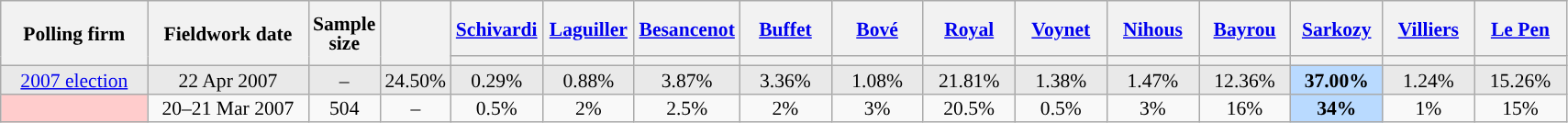<table class="wikitable sortable" style="text-align:center;font-size:90%;line-height:14px;">
<tr style="height:40px;">
<th style="width:100px;" rowspan="2">Polling firm</th>
<th style="width:110px;" rowspan="2">Fieldwork date</th>
<th style="width:35px;" rowspan="2">Sample<br>size</th>
<th style="width:30px;" rowspan="2"></th>
<th class="unsortable" style="width:60px;"><a href='#'>Schivardi</a><br></th>
<th class="unsortable" style="width:60px;"><a href='#'>Laguiller</a><br></th>
<th class="unsortable" style="width:60px;"><a href='#'>Besancenot</a><br></th>
<th class="unsortable" style="width:60px;"><a href='#'>Buffet</a><br></th>
<th class="unsortable" style="width:60px;"><a href='#'>Bové</a><br></th>
<th class="unsortable" style="width:60px;"><a href='#'>Royal</a><br></th>
<th class="unsortable" style="width:60px;"><a href='#'>Voynet</a><br></th>
<th class="unsortable" style="width:60px;"><a href='#'>Nihous</a><br></th>
<th class="unsortable" style="width:60px;"><a href='#'>Bayrou</a><br></th>
<th class="unsortable" style="width:60px;"><a href='#'>Sarkozy</a><br></th>
<th class="unsortable" style="width:60px;"><a href='#'>Villiers</a><br></th>
<th class="unsortable" style="width:60px;"><a href='#'>Le Pen</a><br></th>
</tr>
<tr>
<th style="background:"></th>
<th style="background:"></th>
<th style="background:"></th>
<th style="background:"></th>
<th style="background:"></th>
<th style="background:"></th>
<th style="background:"></th>
<th style="background:"></th>
<th style="background:"></th>
<th style="background:"></th>
<th style="background:"></th>
<th style="background:"></th>
</tr>
<tr style="background:#E9E9E9;">
<td><a href='#'>2007 election</a></td>
<td data-sort-value="2007-04-22">22 Apr 2007</td>
<td>–</td>
<td>24.50%</td>
<td>0.29%</td>
<td>0.88%</td>
<td>3.87%</td>
<td>3.36%</td>
<td>1.08%</td>
<td>21.81%</td>
<td>1.38%</td>
<td>1.47%</td>
<td>12.36%</td>
<td style="background:#B9DAFF;"><strong>37.00%</strong></td>
<td>1.24%</td>
<td>15.26%</td>
</tr>
<tr>
<td style="background:#FFCCCC;"></td>
<td data-sort-value="2007-03-21">20–21 Mar 2007</td>
<td>504</td>
<td>–</td>
<td>0.5%</td>
<td>2%</td>
<td>2.5%</td>
<td>2%</td>
<td>3%</td>
<td>20.5%</td>
<td>0.5%</td>
<td>3%</td>
<td>16%</td>
<td style="background:#B9DAFF;"><strong>34%</strong></td>
<td>1%</td>
<td>15%</td>
</tr>
</table>
